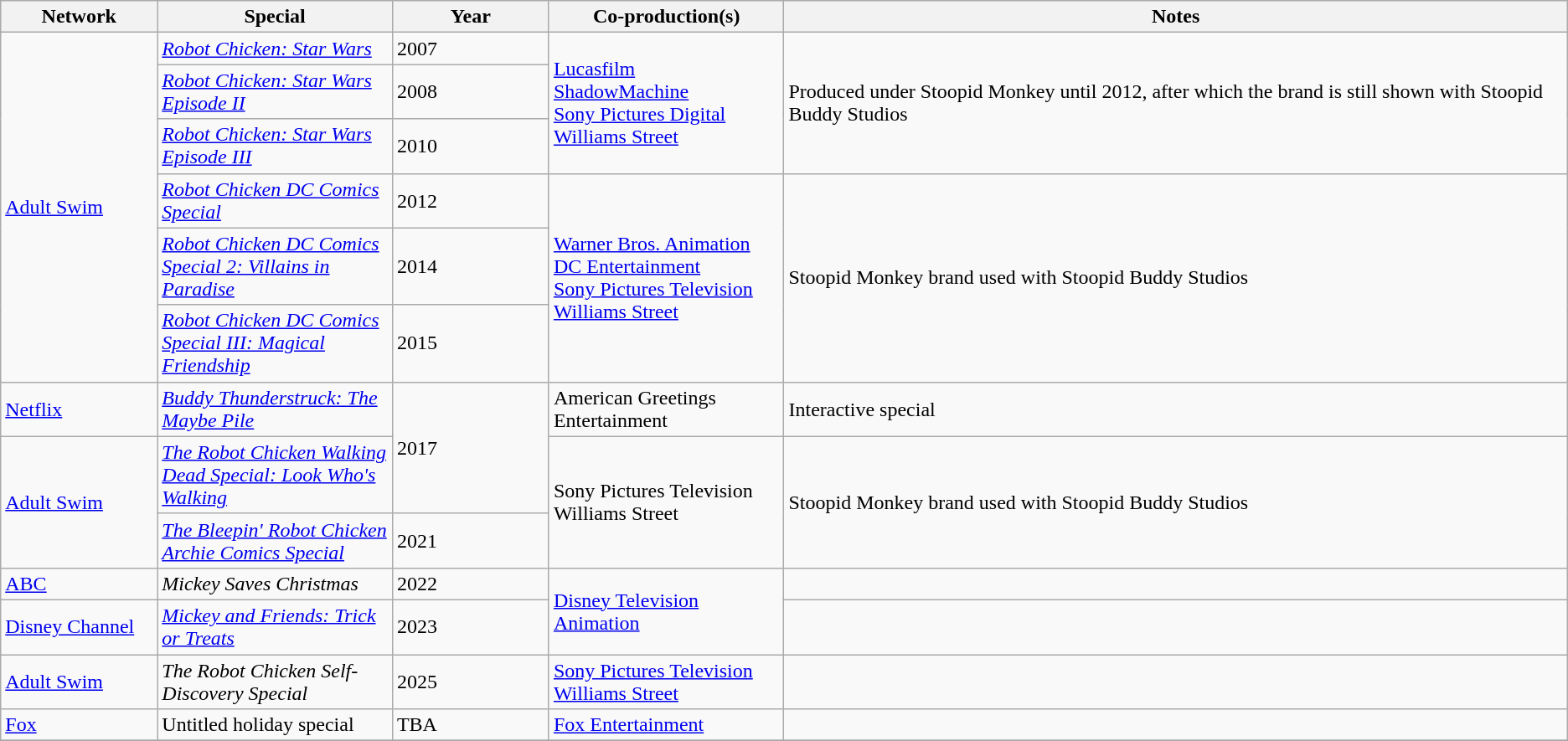<table class="wikitable sortable" style="width: auto style="width:100%; table-layout: fixed">
<tr>
<th style="width:10%;">Network</th>
<th style="width:15%;">Special</th>
<th style="width:10%;">Year</th>
<th style="width:15%;">Co-production(s)</th>
<th style="width:55%;" class="unsortable">Notes</th>
</tr>
<tr>
<td rowspan="6"><a href='#'>Adult Swim</a></td>
<td><em><a href='#'>Robot Chicken: Star Wars</a></em></td>
<td>2007</td>
<td rowspan="3"><a href='#'>Lucasfilm</a><br><a href='#'>ShadowMachine</a><br><a href='#'>Sony Pictures Digital</a><br><a href='#'>Williams Street</a></td>
<td rowspan="3">Produced under Stoopid Monkey until 2012, after which the brand is still shown with Stoopid Buddy Studios</td>
</tr>
<tr>
<td><em><a href='#'>Robot Chicken: Star Wars Episode II</a></em></td>
<td>2008</td>
</tr>
<tr>
<td><em><a href='#'>Robot Chicken: Star Wars Episode III</a></em></td>
<td>2010</td>
</tr>
<tr>
<td><em><a href='#'>Robot Chicken DC Comics Special</a></em></td>
<td>2012</td>
<td rowspan="3"><a href='#'>Warner Bros. Animation</a><br><a href='#'>DC Entertainment</a><br><a href='#'>Sony Pictures Television</a><br><a href='#'>Williams Street</a></td>
<td rowspan="3">Stoopid Monkey brand used with Stoopid Buddy Studios</td>
</tr>
<tr>
<td><em><a href='#'>Robot Chicken DC Comics Special 2: Villains in Paradise</a></em></td>
<td>2014</td>
</tr>
<tr>
<td><em><a href='#'>Robot Chicken DC Comics Special III: Magical Friendship</a></em></td>
<td>2015</td>
</tr>
<tr>
<td><a href='#'>Netflix</a></td>
<td><em><a href='#'>Buddy Thunderstruck: The Maybe Pile</a></em></td>
<td rowspan="2">2017</td>
<td>American Greetings Entertainment</td>
<td>Interactive special</td>
</tr>
<tr>
<td rowspan="2"><a href='#'>Adult Swim</a></td>
<td><em><a href='#'>The Robot Chicken Walking Dead Special: Look Who's Walking</a></em></td>
<td rowspan="2">Sony Pictures Television<br>Williams Street</td>
<td rowspan="2">Stoopid Monkey brand used with Stoopid Buddy Studios</td>
</tr>
<tr>
<td><em><a href='#'>The Bleepin' Robot Chicken Archie Comics Special</a></em></td>
<td>2021</td>
</tr>
<tr>
<td><a href='#'>ABC</a></td>
<td><em>Mickey Saves Christmas</em></td>
<td>2022</td>
<td rowspan="2"><a href='#'>Disney Television Animation</a></td>
<td></td>
</tr>
<tr>
<td><a href='#'>Disney Channel</a></td>
<td><em><a href='#'>Mickey and Friends: Trick or Treats</a></em></td>
<td>2023</td>
<td></td>
</tr>
<tr>
<td><a href='#'>Adult Swim</a></td>
<td><em>The Robot Chicken Self-Discovery Special</em></td>
<td>2025</td>
<td><a href='#'>Sony Pictures Television</a><br><a href='#'>Williams Street</a></td>
<td></td>
</tr>
<tr>
<td><a href='#'>Fox</a></td>
<td>Untitled holiday special</td>
<td>TBA</td>
<td><a href='#'>Fox Entertainment</a></td>
<td></td>
</tr>
<tr>
</tr>
</table>
